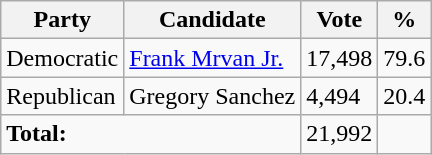<table class="wikitable">
<tr>
<th>Party</th>
<th>Candidate</th>
<th>Vote</th>
<th>%</th>
</tr>
<tr>
<td>Democratic</td>
<td><a href='#'>Frank Mrvan Jr.</a></td>
<td>17,498</td>
<td>79.6</td>
</tr>
<tr>
<td>Republican</td>
<td>Gregory Sanchez</td>
<td>4,494</td>
<td>20.4</td>
</tr>
<tr>
<td colspan="2"><strong>Total:</strong></td>
<td>21,992</td>
<td></td>
</tr>
</table>
